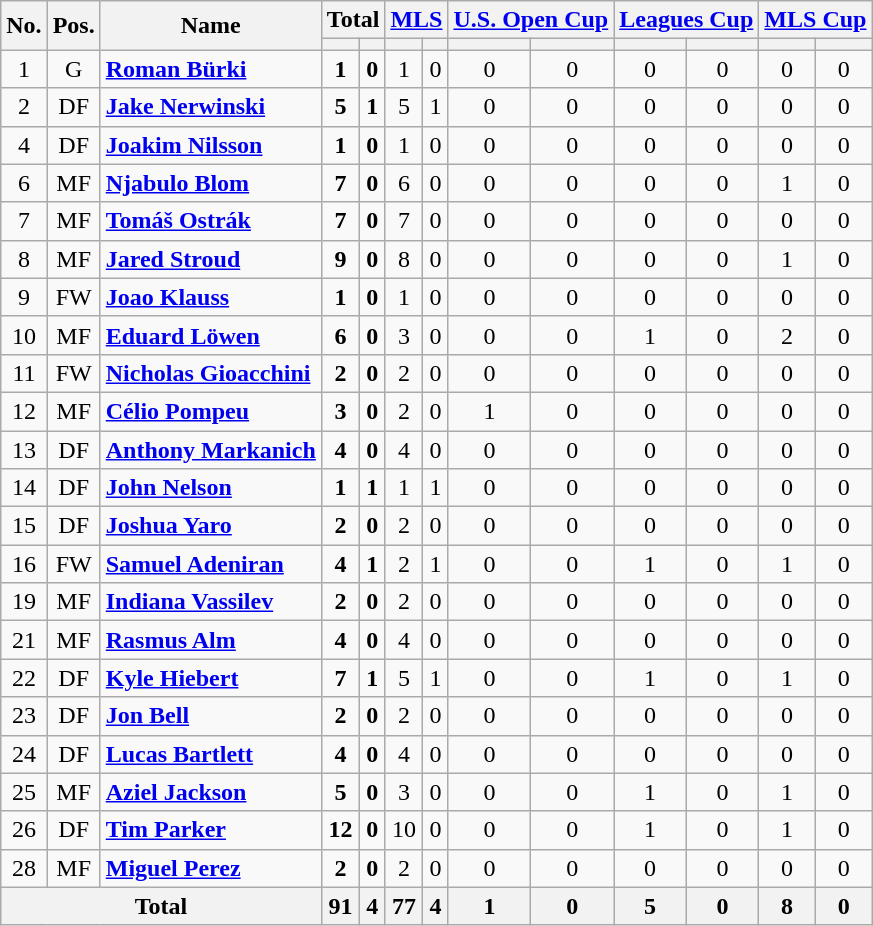<table class="wikitable sortable" style="text-align: center;">
<tr>
<th rowspan="2">No.</th>
<th rowspan="2">Pos.</th>
<th rowspan="2">Name</th>
<th colspan="2"><strong>Total</strong></th>
<th colspan="2"><a href='#'>MLS</a></th>
<th colspan="2"><a href='#'>U.S. Open Cup</a></th>
<th colspan="2"><a href='#'>Leagues Cup</a></th>
<th colspan="2"><a href='#'>MLS Cup</a></th>
</tr>
<tr>
<th></th>
<th></th>
<th></th>
<th></th>
<th></th>
<th></th>
<th></th>
<th></th>
<th></th>
<th></th>
</tr>
<tr>
<td>1</td>
<td>G</td>
<td align=left> <strong><a href='#'>Roman Bürki</a></strong></td>
<td><strong>1</strong></td>
<td><strong>0</strong></td>
<td>1</td>
<td>0</td>
<td>0</td>
<td>0</td>
<td>0</td>
<td>0</td>
<td>0</td>
<td>0</td>
</tr>
<tr>
<td>2</td>
<td>DF</td>
<td align=left> <strong><a href='#'>Jake Nerwinski</a></strong></td>
<td><strong>5</strong></td>
<td><strong>1</strong></td>
<td>5</td>
<td>1</td>
<td>0</td>
<td>0</td>
<td>0</td>
<td>0</td>
<td>0</td>
<td>0</td>
</tr>
<tr>
<td>4</td>
<td>DF</td>
<td align=left> <strong><a href='#'>Joakim Nilsson</a></strong></td>
<td><strong>1</strong></td>
<td><strong>0</strong></td>
<td>1</td>
<td>0</td>
<td>0</td>
<td>0</td>
<td>0</td>
<td>0</td>
<td>0</td>
<td>0</td>
</tr>
<tr>
<td>6</td>
<td>MF</td>
<td align=left> <strong><a href='#'>Njabulo Blom</a></strong></td>
<td><strong>7</strong></td>
<td><strong>0</strong></td>
<td>6</td>
<td>0</td>
<td>0</td>
<td>0</td>
<td>0</td>
<td>0</td>
<td>1</td>
<td>0</td>
</tr>
<tr>
<td>7</td>
<td>MF</td>
<td align=left> <strong><a href='#'>Tomáš Ostrák</a></strong></td>
<td><strong>7</strong></td>
<td><strong>0</strong></td>
<td>7</td>
<td>0</td>
<td>0</td>
<td>0</td>
<td>0</td>
<td>0</td>
<td>0</td>
<td>0</td>
</tr>
<tr>
<td>8</td>
<td>MF</td>
<td align=left> <strong><a href='#'>Jared Stroud</a></strong></td>
<td><strong>9</strong></td>
<td><strong>0</strong></td>
<td>8</td>
<td>0</td>
<td>0</td>
<td>0</td>
<td>0</td>
<td>0</td>
<td>1</td>
<td>0</td>
</tr>
<tr>
<td>9</td>
<td>FW</td>
<td align=left> <strong><a href='#'>Joao Klauss</a></strong></td>
<td><strong>1</strong></td>
<td><strong>0</strong></td>
<td>1</td>
<td>0</td>
<td>0</td>
<td>0</td>
<td>0</td>
<td>0</td>
<td>0</td>
<td>0</td>
</tr>
<tr>
<td>10</td>
<td>MF</td>
<td align=left> <strong><a href='#'>Eduard Löwen</a></strong></td>
<td><strong>6</strong></td>
<td><strong>0</strong></td>
<td>3</td>
<td>0</td>
<td>0</td>
<td>0</td>
<td>1</td>
<td>0</td>
<td>2</td>
<td>0</td>
</tr>
<tr>
<td>11</td>
<td>FW</td>
<td align=left> <strong><a href='#'>Nicholas Gioacchini</a></strong></td>
<td><strong>2</strong></td>
<td><strong>0</strong></td>
<td>2</td>
<td>0</td>
<td>0</td>
<td>0</td>
<td>0</td>
<td>0</td>
<td>0</td>
<td>0</td>
</tr>
<tr>
<td>12</td>
<td>MF</td>
<td align=left> <strong><a href='#'>Célio Pompeu</a></strong></td>
<td><strong>3</strong></td>
<td><strong>0</strong></td>
<td>2</td>
<td>0</td>
<td>1</td>
<td>0</td>
<td>0</td>
<td>0</td>
<td>0</td>
<td>0</td>
</tr>
<tr>
<td>13</td>
<td>DF</td>
<td align=left> <strong><a href='#'>Anthony Markanich</a></strong></td>
<td><strong>4</strong></td>
<td><strong>0</strong></td>
<td>4</td>
<td>0</td>
<td>0</td>
<td>0</td>
<td>0</td>
<td>0</td>
<td>0</td>
<td>0</td>
</tr>
<tr>
<td>14</td>
<td>DF</td>
<td align=left> <strong><a href='#'>John Nelson</a></strong></td>
<td><strong>1</strong></td>
<td><strong>1</strong></td>
<td>1</td>
<td>1</td>
<td>0</td>
<td>0</td>
<td>0</td>
<td>0</td>
<td>0</td>
<td>0</td>
</tr>
<tr>
<td>15</td>
<td>DF</td>
<td align=left> <strong><a href='#'>Joshua Yaro</a></strong></td>
<td><strong>2</strong></td>
<td><strong>0</strong></td>
<td>2</td>
<td>0</td>
<td>0</td>
<td>0</td>
<td>0</td>
<td>0</td>
<td>0</td>
<td>0</td>
</tr>
<tr>
<td>16</td>
<td>FW</td>
<td align=left> <strong><a href='#'>Samuel Adeniran</a></strong></td>
<td><strong>4</strong></td>
<td><strong>1</strong></td>
<td>2</td>
<td>1</td>
<td>0</td>
<td>0</td>
<td>1</td>
<td>0</td>
<td>1</td>
<td>0</td>
</tr>
<tr>
<td>19</td>
<td>MF</td>
<td align=left> <strong><a href='#'>Indiana Vassilev</a></strong></td>
<td><strong>2</strong></td>
<td><strong>0</strong></td>
<td>2</td>
<td>0</td>
<td>0</td>
<td>0</td>
<td>0</td>
<td>0</td>
<td>0</td>
<td>0</td>
</tr>
<tr>
<td>21</td>
<td>MF</td>
<td align=left> <strong><a href='#'>Rasmus Alm</a></strong></td>
<td><strong>4</strong></td>
<td><strong>0</strong></td>
<td>4</td>
<td>0</td>
<td>0</td>
<td>0</td>
<td>0</td>
<td>0</td>
<td>0</td>
<td>0</td>
</tr>
<tr>
<td>22</td>
<td>DF</td>
<td align=left> <strong><a href='#'>Kyle Hiebert</a></strong></td>
<td><strong>7</strong></td>
<td><strong>1</strong></td>
<td>5</td>
<td>1</td>
<td>0</td>
<td>0</td>
<td>1</td>
<td>0</td>
<td>1</td>
<td>0</td>
</tr>
<tr>
<td>23</td>
<td>DF</td>
<td align=left> <strong><a href='#'>Jon Bell</a></strong></td>
<td><strong>2</strong></td>
<td><strong>0</strong></td>
<td>2</td>
<td>0</td>
<td>0</td>
<td>0</td>
<td>0</td>
<td>0</td>
<td>0</td>
<td>0</td>
</tr>
<tr>
<td>24</td>
<td>DF</td>
<td align=left> <strong><a href='#'>Lucas Bartlett</a></strong></td>
<td><strong>4</strong></td>
<td><strong>0</strong></td>
<td>4</td>
<td>0</td>
<td>0</td>
<td>0</td>
<td>0</td>
<td>0</td>
<td>0</td>
<td>0</td>
</tr>
<tr>
<td>25</td>
<td>MF</td>
<td align=left> <strong><a href='#'>Aziel Jackson</a></strong></td>
<td><strong>5</strong></td>
<td><strong>0</strong></td>
<td>3</td>
<td>0</td>
<td>0</td>
<td>0</td>
<td>1</td>
<td>0</td>
<td>1</td>
<td>0</td>
</tr>
<tr>
<td>26</td>
<td>DF</td>
<td align=left> <strong><a href='#'>Tim Parker</a></strong></td>
<td><strong>12</strong></td>
<td><strong>0</strong></td>
<td>10</td>
<td>0</td>
<td>0</td>
<td>0</td>
<td>1</td>
<td>0</td>
<td>1</td>
<td>0</td>
</tr>
<tr>
<td>28</td>
<td>MF</td>
<td align=left> <strong><a href='#'>Miguel Perez</a></strong></td>
<td><strong>2</strong></td>
<td><strong>0</strong></td>
<td>2</td>
<td>0</td>
<td>0</td>
<td>0</td>
<td>0</td>
<td>0</td>
<td>0</td>
<td>0</td>
</tr>
<tr>
<th colspan=3>Total</th>
<th>91</th>
<th>4</th>
<th>77</th>
<th>4</th>
<th>1</th>
<th>0</th>
<th>5</th>
<th>0</th>
<th>8</th>
<th>0</th>
</tr>
</table>
